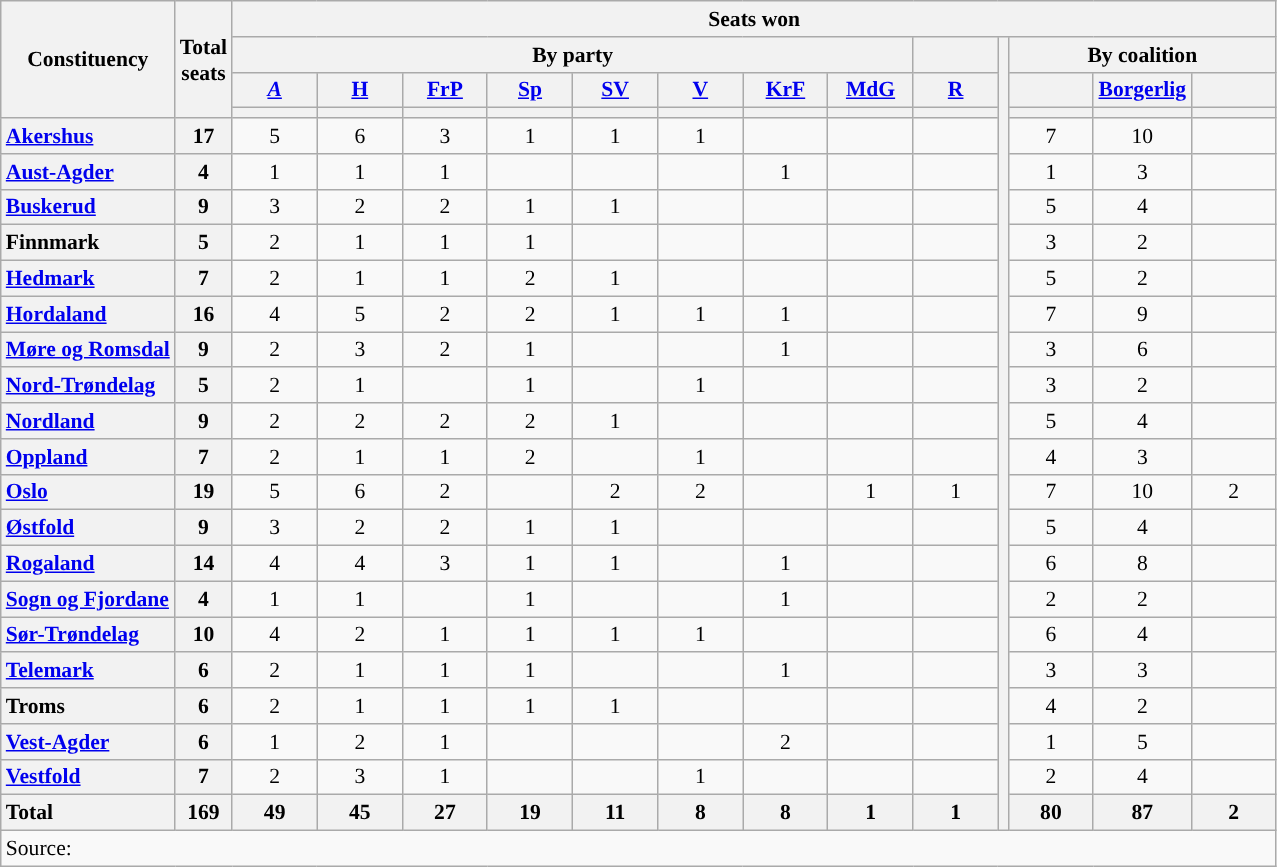<table class="wikitable" style="text-align:center; font-size: 0.9em;">
<tr>
<th rowspan="4">Constituency</th>
<th rowspan="4">Total<br>seats</th>
<th colspan="13">Seats won</th>
</tr>
<tr>
<th colspan="8">By party</th>
<th></th>
<th rowspan="23"></th>
<th colspan="3">By coalition</th>
</tr>
<tr>
<th class="unsortable" style="width:50px;"><a href='#'><em>A</em></a></th>
<th class="unsortable" style="width:50px;"><a href='#'>H</a></th>
<th class="unsortable" style="width:50px;"><a href='#'>FrP</a></th>
<th class="unsortable" style="width:50px;"><a href='#'>Sp</a></th>
<th class="unsortable" style="width:50px;"><a href='#'>SV</a></th>
<th class="unsortable" style="width:50px;"><a href='#'>V</a></th>
<th class="unsortable" style="width:50px;"><a href='#'>KrF</a></th>
<th class="unsortable" style="width:50px;"><a href='#'>MdG</a></th>
<th class="unsortable" style="width:50px;"><a href='#'>R</a></th>
<th class="unsortable" style="width:50px;"></th>
<th class="unsortable" style="width:50px;"><a href='#'>Borgerlig</a></th>
<th class="unsortable" style="width:50px;"></th>
</tr>
<tr>
<th style="background:"></th>
<th style="background:"></th>
<th style="background:"></th>
<th style="background:"></th>
<th style="background:"></th>
<th style="background:"></th>
<th style="background:"></th>
<th style="background:"></th>
<th style="background:"></th>
<th style="background:"></th>
<th style="background:"></th>
<th></th>
</tr>
<tr>
<th style="text-align: left;"><a href='#'>Akershus</a></th>
<th>17</th>
<td>5</td>
<td>6</td>
<td>3</td>
<td>1</td>
<td>1</td>
<td>1</td>
<td></td>
<td></td>
<td></td>
<td>7</td>
<td>10</td>
<td></td>
</tr>
<tr>
<th style="text-align: left;"><a href='#'>Aust-Agder</a></th>
<th>4</th>
<td>1</td>
<td>1</td>
<td>1</td>
<td></td>
<td></td>
<td></td>
<td>1</td>
<td></td>
<td></td>
<td>1</td>
<td>3</td>
<td></td>
</tr>
<tr>
<th style="text-align: left;"><a href='#'>Buskerud</a></th>
<th>9</th>
<td>3</td>
<td>2</td>
<td>2</td>
<td>1</td>
<td>1</td>
<td></td>
<td></td>
<td></td>
<td></td>
<td>5</td>
<td>4</td>
<td></td>
</tr>
<tr>
<th style="text-align: left;">Finnmark</th>
<th>5</th>
<td>2</td>
<td>1</td>
<td>1</td>
<td>1</td>
<td></td>
<td></td>
<td></td>
<td></td>
<td></td>
<td>3</td>
<td>2</td>
<td></td>
</tr>
<tr>
<th style="text-align: left;"><a href='#'>Hedmark</a></th>
<th>7</th>
<td>2</td>
<td>1</td>
<td>1</td>
<td>2</td>
<td>1</td>
<td></td>
<td></td>
<td></td>
<td></td>
<td>5</td>
<td>2</td>
<td></td>
</tr>
<tr>
<th style="text-align: left;"><a href='#'>Hordaland</a></th>
<th>16</th>
<td>4</td>
<td>5</td>
<td>2</td>
<td>2</td>
<td>1</td>
<td>1</td>
<td>1</td>
<td></td>
<td></td>
<td>7</td>
<td>9</td>
<td></td>
</tr>
<tr>
<th style="text-align: left;"><a href='#'>Møre og Romsdal</a></th>
<th>9</th>
<td>2</td>
<td>3</td>
<td>2</td>
<td>1</td>
<td></td>
<td></td>
<td>1</td>
<td></td>
<td></td>
<td>3</td>
<td>6</td>
<td></td>
</tr>
<tr>
<th style="text-align: left;"><a href='#'>Nord-Trøndelag</a></th>
<th>5</th>
<td>2</td>
<td>1</td>
<td></td>
<td>1</td>
<td></td>
<td>1</td>
<td></td>
<td></td>
<td></td>
<td>3</td>
<td>2</td>
<td></td>
</tr>
<tr>
<th style="text-align: left;"><a href='#'>Nordland</a></th>
<th>9</th>
<td>2</td>
<td>2</td>
<td>2</td>
<td>2</td>
<td>1</td>
<td></td>
<td></td>
<td></td>
<td></td>
<td>5</td>
<td>4</td>
<td></td>
</tr>
<tr>
<th style="text-align: left;"><a href='#'>Oppland</a></th>
<th>7</th>
<td>2</td>
<td>1</td>
<td>1</td>
<td>2</td>
<td></td>
<td>1</td>
<td></td>
<td></td>
<td></td>
<td>4</td>
<td>3</td>
<td></td>
</tr>
<tr>
<th style="text-align: left;"><a href='#'>Oslo</a></th>
<th>19</th>
<td>5</td>
<td>6</td>
<td>2</td>
<td></td>
<td>2</td>
<td>2</td>
<td></td>
<td>1</td>
<td>1</td>
<td>7</td>
<td>10</td>
<td>2</td>
</tr>
<tr>
<th style="text-align: left;"><a href='#'>Østfold</a></th>
<th>9</th>
<td>3</td>
<td>2</td>
<td>2</td>
<td>1</td>
<td>1</td>
<td></td>
<td></td>
<td></td>
<td></td>
<td>5</td>
<td>4</td>
<td></td>
</tr>
<tr>
<th style="text-align: left;"><a href='#'>Rogaland</a></th>
<th>14</th>
<td>4</td>
<td>4</td>
<td>3</td>
<td>1</td>
<td>1</td>
<td></td>
<td>1</td>
<td></td>
<td></td>
<td>6</td>
<td>8</td>
<td></td>
</tr>
<tr>
<th style="text-align: left;"><a href='#'>Sogn og Fjordane</a></th>
<th>4</th>
<td>1</td>
<td>1</td>
<td></td>
<td>1</td>
<td></td>
<td></td>
<td>1</td>
<td></td>
<td></td>
<td>2</td>
<td>2</td>
<td></td>
</tr>
<tr>
<th style="text-align: left;"><a href='#'>Sør-Trøndelag</a></th>
<th>10</th>
<td>4</td>
<td>2</td>
<td>1</td>
<td>1</td>
<td>1</td>
<td>1</td>
<td></td>
<td></td>
<td></td>
<td>6</td>
<td>4</td>
<td></td>
</tr>
<tr>
<th style="text-align: left;"><a href='#'>Telemark</a></th>
<th>6</th>
<td>2</td>
<td>1</td>
<td>1</td>
<td>1</td>
<td></td>
<td></td>
<td>1</td>
<td></td>
<td></td>
<td>3</td>
<td>3</td>
<td></td>
</tr>
<tr>
<th style="text-align: left;">Troms</th>
<th>6</th>
<td>2</td>
<td>1</td>
<td>1</td>
<td>1</td>
<td>1</td>
<td></td>
<td></td>
<td></td>
<td></td>
<td>4</td>
<td>2</td>
<td></td>
</tr>
<tr>
<th style="text-align: left;"><a href='#'>Vest-Agder</a></th>
<th>6</th>
<td>1</td>
<td>2</td>
<td>1</td>
<td></td>
<td></td>
<td></td>
<td>2</td>
<td></td>
<td></td>
<td>1</td>
<td>5</td>
<td></td>
</tr>
<tr>
<th style="text-align: left;"><a href='#'>Vestfold</a></th>
<th>7</th>
<td>2</td>
<td>3</td>
<td>1</td>
<td></td>
<td></td>
<td>1</td>
<td></td>
<td></td>
<td></td>
<td>2</td>
<td>4</td>
<td></td>
</tr>
<tr>
<th style="text-align: left;">Total</th>
<th>169</th>
<th>49</th>
<th>45</th>
<th>27</th>
<th>19</th>
<th>11</th>
<th>8</th>
<th>8</th>
<th>1</th>
<th>1</th>
<th>80</th>
<th>87</th>
<th>2</th>
</tr>
<tr>
<td align=left colspan="15">Source: </td>
</tr>
</table>
